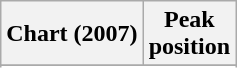<table class="wikitable sortable plainrowheaders" style="text-align:center">
<tr>
<th scope="col">Chart (2007)</th>
<th scope="col">Peak<br> position</th>
</tr>
<tr>
</tr>
<tr>
</tr>
<tr>
</tr>
</table>
